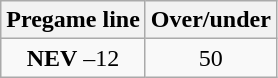<table class="wikitable">
<tr align="center">
<th style=>Pregame line</th>
<th style=>Over/under</th>
</tr>
<tr align="center">
<td><strong>NEV</strong> –12</td>
<td>50</td>
</tr>
</table>
